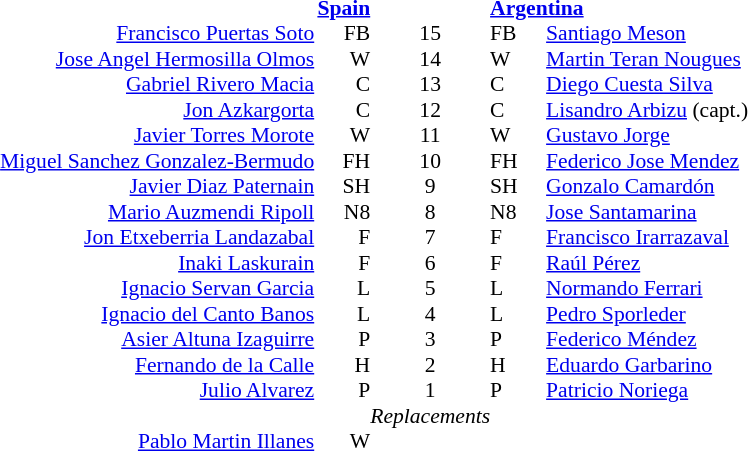<table width="100%" style="font-size: 90%; " cellspacing="0" cellpadding="0" align=center>
<tr>
<td width=41%; text-align=right></td>
<td width=3%; text-align:right></td>
<td width=4%; text-align:center></td>
<td width=3%; text-align:left></td>
<td width=49%; text-align:left></td>
</tr>
<tr>
<td colspan=2 align=right><strong><a href='#'>Spain</a></strong></td>
<td></td>
<td colspan=2><strong><a href='#'>Argentina</a></strong></td>
</tr>
<tr>
<td align=right><a href='#'>Francisco Puertas Soto</a></td>
<td align=right>FB</td>
<td align=center>15</td>
<td>FB</td>
<td><a href='#'>Santiago Meson</a></td>
</tr>
<tr>
<td align=right><a href='#'>Jose Angel Hermosilla Olmos</a></td>
<td align=right>W</td>
<td align=center>14</td>
<td>W</td>
<td><a href='#'>Martin Teran Nougues</a></td>
</tr>
<tr>
<td align=right><a href='#'>Gabriel Rivero Macia</a></td>
<td align=right>C</td>
<td align=center>13</td>
<td>C</td>
<td><a href='#'>Diego Cuesta Silva</a></td>
</tr>
<tr>
<td align=right><a href='#'>Jon Azkargorta</a></td>
<td align="right">C</td>
<td align=center>12</td>
<td>C</td>
<td><a href='#'>Lisandro Arbizu</a> (capt.)</td>
</tr>
<tr>
<td align=right><a href='#'>Javier Torres Morote</a></td>
<td align=right>W</td>
<td align=center>11</td>
<td>W</td>
<td><a href='#'>Gustavo Jorge</a></td>
</tr>
<tr>
<td align=right><a href='#'>Miguel Sanchez Gonzalez-Bermudo</a></td>
<td align=right>FH</td>
<td align=center>10</td>
<td>FH</td>
<td><a href='#'>Federico Jose Mendez</a></td>
</tr>
<tr>
<td align=right><a href='#'>Javier Diaz Paternain</a></td>
<td align=right>SH</td>
<td align=center>9</td>
<td>SH</td>
<td><a href='#'>Gonzalo Camardón</a></td>
</tr>
<tr>
<td align=right><a href='#'>Mario Auzmendi Ripoll</a></td>
<td align=right>N8</td>
<td align=center>8</td>
<td>N8</td>
<td><a href='#'>Jose Santamarina</a></td>
</tr>
<tr>
<td align=right><a href='#'>Jon Etxeberria Landazabal</a></td>
<td align=right>F</td>
<td align=center>7</td>
<td>F</td>
<td><a href='#'>Francisco Irarrazaval</a></td>
</tr>
<tr>
<td align=right><a href='#'>Inaki Laskurain</a></td>
<td align="right">F</td>
<td align=center>6</td>
<td>F</td>
<td><a href='#'>Raúl Pérez</a></td>
</tr>
<tr>
<td align=right><a href='#'>Ignacio Servan Garcia</a></td>
<td align=right>L</td>
<td align=center>5</td>
<td>L</td>
<td><a href='#'>Normando Ferrari</a></td>
</tr>
<tr>
<td align=right><a href='#'>Ignacio del Canto Banos</a></td>
<td align=right>L</td>
<td align=center>4</td>
<td>L</td>
<td><a href='#'>Pedro Sporleder</a></td>
</tr>
<tr>
<td align=right><a href='#'>Asier Altuna Izaguirre</a></td>
<td align=right>P</td>
<td align=center>3</td>
<td>P</td>
<td><a href='#'>Federico Méndez</a></td>
</tr>
<tr>
<td align=right><a href='#'>Fernando de la Calle</a></td>
<td align="right">H</td>
<td align=center>2</td>
<td>H</td>
<td><a href='#'>Eduardo Garbarino</a></td>
</tr>
<tr>
<td align=right><a href='#'>Julio Alvarez</a></td>
<td align="right">P</td>
<td align=center>1</td>
<td>P</td>
<td><a href='#'>Patricio Noriega</a></td>
</tr>
<tr>
<td></td>
<td></td>
<td align=center><em>Replacements</em></td>
<td></td>
<td></td>
</tr>
<tr>
<td align=right><a href='#'>Pablo Martin Illanes</a></td>
<td align=right>W</td>
<td align=center></td>
<td></td>
<td></td>
</tr>
</table>
